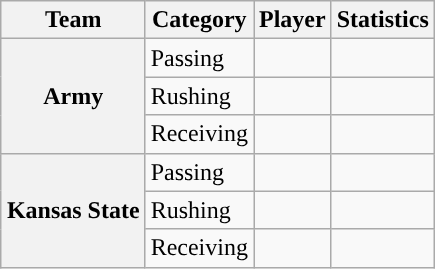<table class="wikitable" style="float:right">
<tr>
<th>Team</th>
<th>Category</th>
<th>Player</th>
<th>Statistics</th>
</tr>
<tr>
<th rowspan=3>Army</th>
<td>Passing</td>
<td></td>
<td></td>
</tr>
<tr>
<td>Rushing</td>
<td></td>
<td></td>
</tr>
<tr>
<td>Receiving</td>
<td></td>
<td></td>
</tr>
<tr>
<th rowspan=3>Kansas State</th>
<td>Passing</td>
<td></td>
<td></td>
</tr>
<tr>
<td>Rushing</td>
<td></td>
<td></td>
</tr>
<tr>
<td>Receiving</td>
<td></td>
<td></td>
</tr>
</table>
